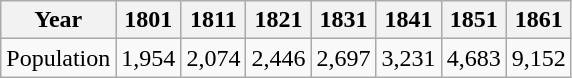<table class="wikitable">
<tr>
<th>Year</th>
<th>1801</th>
<th>1811</th>
<th>1821</th>
<th>1831</th>
<th>1841</th>
<th>1851</th>
<th>1861</th>
</tr>
<tr>
<td>Population</td>
<td>1,954</td>
<td>2,074</td>
<td>2,446</td>
<td>2,697</td>
<td>3,231</td>
<td>4,683</td>
<td>9,152</td>
</tr>
</table>
